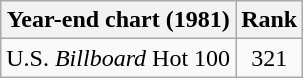<table class="wikitable">
<tr>
<th>Year-end chart (1981)</th>
<th>Rank</th>
</tr>
<tr>
<td>U.S. <em>Billboard</em> Hot 100</td>
<td style="text-align:center;">321</td>
</tr>
</table>
